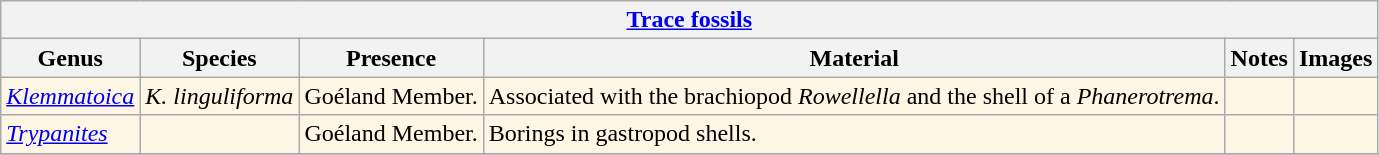<table class="wikitable" align="center">
<tr>
<th colspan="6" align="center"><strong><a href='#'>Trace fossils</a></strong></th>
</tr>
<tr>
<th>Genus</th>
<th>Species</th>
<th>Presence</th>
<th><strong>Material</strong></th>
<th>Notes</th>
<th>Images</th>
</tr>
<tr>
<td style="background:#FEF6E4;"><em><a href='#'>Klemmatoica</a></em></td>
<td style="background:#FEF6E4;"><em>K. linguliforma</em></td>
<td style="background:#FEF6E4;">Goéland Member.</td>
<td style="background:#FEF6E4;">Associated with the brachiopod <em>Rowellella</em> and the shell of a <em>Phanerotrema</em>.</td>
<td style="background:#FEF6E4;"></td>
<td style="background:#FEF6E4;"></td>
</tr>
<tr>
<td style="background:#FEF6E4;"><em><a href='#'>Trypanites</a></em></td>
<td style="background:#FEF6E4;"></td>
<td style="background:#FEF6E4;">Goéland Member.</td>
<td style="background:#FEF6E4;">Borings in gastropod shells.</td>
<td style="background:#FEF6E4;"></td>
<td style="background:#FEF6E4;"></td>
</tr>
<tr>
</tr>
</table>
